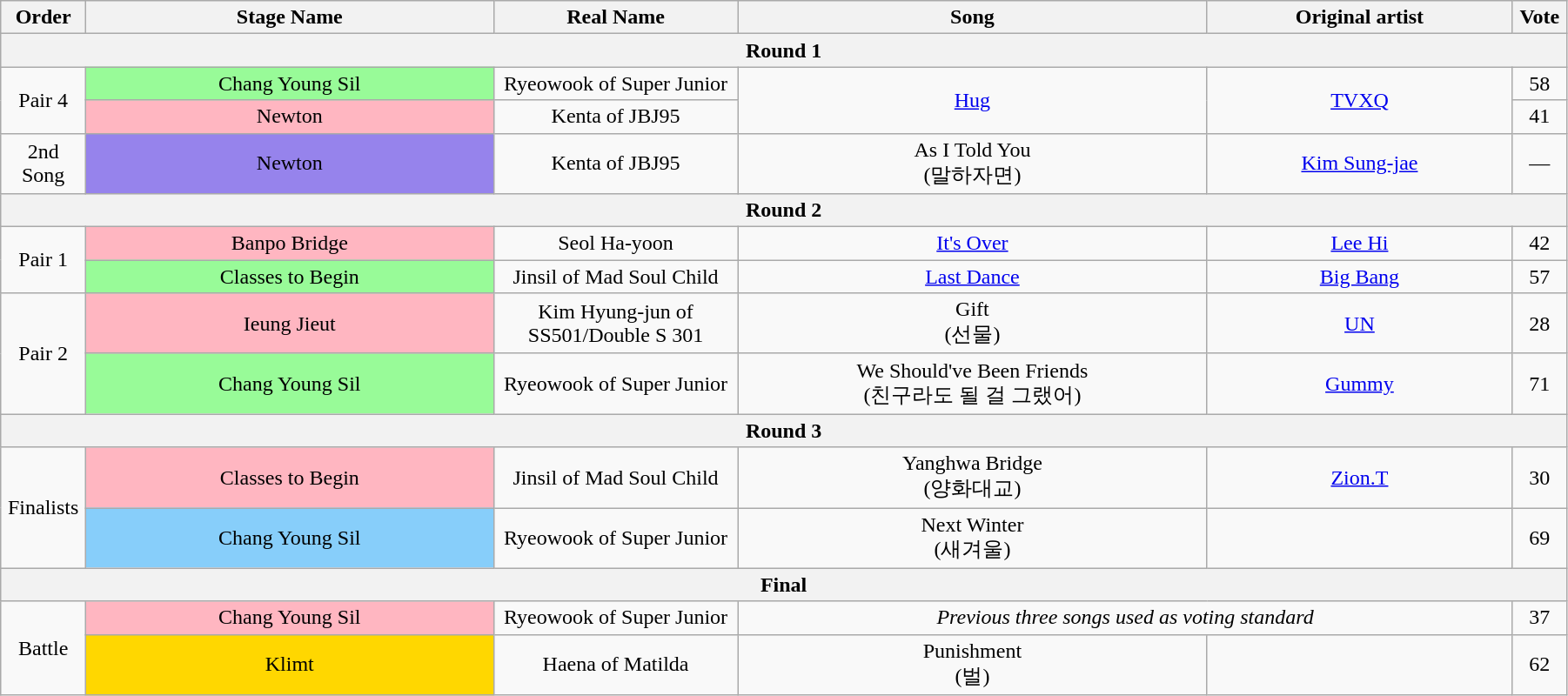<table class="wikitable" style="text-align:center; width:95%;">
<tr>
<th style="width:1%;">Order</th>
<th style="width:20%;">Stage Name</th>
<th style="width:12%;">Real Name</th>
<th style="width:23%;">Song</th>
<th style="width:15%;">Original artist</th>
<th style="width:1%;">Vote</th>
</tr>
<tr>
<th colspan=6>Round 1</th>
</tr>
<tr>
<td rowspan=2>Pair 4</td>
<td bgcolor="palegreen">Chang Young Sil</td>
<td>Ryeowook of Super Junior</td>
<td rowspan=2><a href='#'>Hug</a></td>
<td rowspan=2><a href='#'>TVXQ</a></td>
<td>58</td>
</tr>
<tr>
<td bgcolor="lightpink">Newton</td>
<td>Kenta of JBJ95</td>
<td>41</td>
</tr>
<tr>
<td>2nd Song</td>
<td bgcolor="#9683EC">Newton</td>
<td>Kenta of JBJ95</td>
<td>As I Told You<br>(말하자면)</td>
<td><a href='#'>Kim Sung-jae</a></td>
<td>—</td>
</tr>
<tr>
<th colspan=6>Round 2</th>
</tr>
<tr>
<td rowspan=2>Pair 1</td>
<td bgcolor="lightpink">Banpo Bridge</td>
<td>Seol Ha-yoon</td>
<td><a href='#'>It's Over</a></td>
<td><a href='#'>Lee Hi</a></td>
<td>42</td>
</tr>
<tr>
<td bgcolor="palegreen">Classes to Begin</td>
<td>Jinsil of Mad Soul Child</td>
<td><a href='#'>Last Dance</a></td>
<td><a href='#'>Big Bang</a></td>
<td>57</td>
</tr>
<tr>
<td rowspan=2>Pair 2</td>
<td bgcolor="lightpink">Ieung Jieut</td>
<td>Kim Hyung-jun of SS501/Double S 301</td>
<td>Gift<br>(선물)</td>
<td><a href='#'>UN</a></td>
<td>28</td>
</tr>
<tr>
<td bgcolor="palegreen">Chang Young Sil</td>
<td>Ryeowook of Super Junior</td>
<td>We Should've Been Friends<br>(친구라도 될 걸 그랬어)</td>
<td><a href='#'>Gummy</a></td>
<td>71</td>
</tr>
<tr>
<th colspan=6>Round 3</th>
</tr>
<tr>
<td rowspan=2>Finalists</td>
<td bgcolor="lightpink">Classes to Begin</td>
<td>Jinsil of Mad Soul Child</td>
<td>Yanghwa Bridge<br>(양화대교)</td>
<td><a href='#'>Zion.T</a></td>
<td>30</td>
</tr>
<tr>
<td bgcolor="lightskyblue">Chang Young Sil</td>
<td>Ryeowook of Super Junior</td>
<td>Next Winter<br>(새겨울)</td>
<td></td>
<td>69</td>
</tr>
<tr>
<th colspan=6>Final</th>
</tr>
<tr>
<td rowspan=2>Battle</td>
<td bgcolor="lightpink">Chang Young Sil</td>
<td>Ryeowook of Super Junior</td>
<td colspan=2><em>Previous three songs used as voting standard</em></td>
<td>37</td>
</tr>
<tr>
<td bgcolor="gold">Klimt</td>
<td>Haena of Matilda</td>
<td>Punishment<br>(벌)</td>
<td></td>
<td>62</td>
</tr>
</table>
